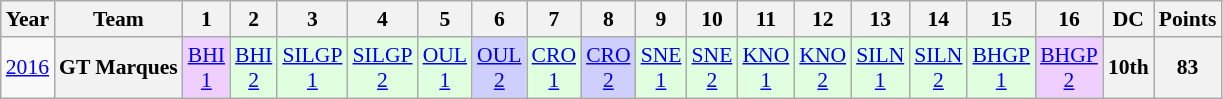<table class="wikitable" style="text-align:center; font-size:90%">
<tr>
<th>Year</th>
<th>Team</th>
<th>1</th>
<th>2</th>
<th>3</th>
<th>4</th>
<th>5</th>
<th>6</th>
<th>7</th>
<th>8</th>
<th>9</th>
<th>10</th>
<th>11</th>
<th>12</th>
<th>13</th>
<th>14</th>
<th>15</th>
<th>16</th>
<th>DC</th>
<th>Points</th>
</tr>
<tr>
<td><a href='#'>2016</a></td>
<th>GT Marques</th>
<td style="background:#EFCFFF;"><a href='#'>BHI<br>1</a><br></td>
<td style="background:#DFFFDF;"><a href='#'>BHI<br>2</a><br></td>
<td style="background:#DFFFDF;"><a href='#'>SILGP<br>1</a><br></td>
<td style="background:#DFFFDF;"><a href='#'>SILGP<br>2</a><br></td>
<td style="background:#DFFFDF;"><a href='#'>OUL<br>1</a><br></td>
<td style="background:#CFCFFF;"><a href='#'>OUL<br>2</a><br></td>
<td style="background:#DFFFDF;"><a href='#'>CRO<br>1</a><br></td>
<td style="background:#CFCFFF;"><a href='#'>CRO<br>2</a><br></td>
<td style="background:#DFFFDF;"><a href='#'>SNE<br>1</a><br></td>
<td style="background:#DFFFDF;"><a href='#'>SNE<br>2</a><br></td>
<td style="background:#DFFFDF;"><a href='#'>KNO<br>1</a><br></td>
<td style="background:#DFFFDF;"><a href='#'>KNO<br>2</a><br></td>
<td style="background:#DFFFDF;"><a href='#'>SILN<br>1</a><br></td>
<td style="background:#DFFFDF;"><a href='#'>SILN<br>2</a><br></td>
<td style="background:#DFFFDF;"><a href='#'>BHGP<br>1</a><br></td>
<td style="background:#EFCFFF;"><a href='#'>BHGP<br>2</a><br></td>
<th>10th</th>
<th>83</th>
</tr>
</table>
